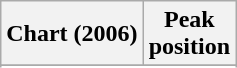<table class="wikitable sortable">
<tr>
<th align="left">Chart (2006)</th>
<th align="center">Peak<br>position</th>
</tr>
<tr>
</tr>
<tr>
</tr>
</table>
